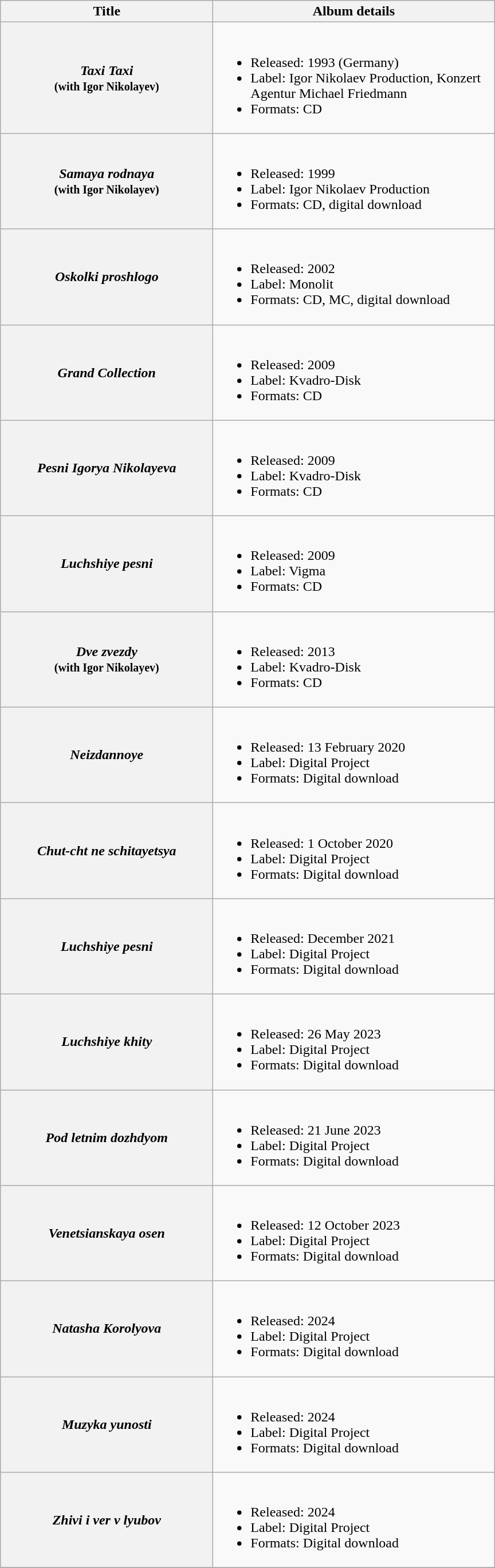<table class="wikitable plainrowheaders" style="text-align:center;">
<tr>
<th style="width:15em;">Title</th>
<th style="width:20em;">Album details</th>
</tr>
<tr>
<th scope="row"><em>Taxi Taxi</em><br> <small>(with Igor Nikolayev)</small></th>
<td align="left"><br><ul><li>Released: 1993 (Germany)</li><li>Label: Igor Nikolaev Production, Konzert Agentur Michael Friedmann</li><li>Formats: CD</li></ul></td>
</tr>
<tr>
<th scope="row"><em>Samaya rodnaya</em><br> <small>(with Igor Nikolayev)</small></th>
<td align="left"><br><ul><li>Released: 1999</li><li>Label: Igor Nikolaev Production</li><li>Formats: CD, digital download</li></ul></td>
</tr>
<tr>
<th scope="row"><em>Oskolki proshlogo</em></th>
<td align="left"><br><ul><li>Released: 2002</li><li>Label: Monolit</li><li>Formats: CD, MC, digital download</li></ul></td>
</tr>
<tr>
<th scope="row"><em>Grand Collection</em></th>
<td align="left"><br><ul><li>Released: 2009</li><li>Label: Kvadro-Disk</li><li>Formats: CD</li></ul></td>
</tr>
<tr>
<th scope="row"><em>Pesni Igorya Nikolayeva</em></th>
<td align="left"><br><ul><li>Released: 2009</li><li>Label: Kvadro-Disk</li><li>Formats: CD</li></ul></td>
</tr>
<tr>
<th scope="row"><em>Luchshiye pesni</em></th>
<td align="left"><br><ul><li>Released: 2009</li><li>Label: Vigma</li><li>Formats: CD</li></ul></td>
</tr>
<tr>
<th scope="row"><em>Dve zvezdy</em><br> <small>(with Igor Nikolayev)</small></th>
<td align="left"><br><ul><li>Released: 2013</li><li>Label: Kvadro-Disk</li><li>Formats: CD</li></ul></td>
</tr>
<tr>
<th scope="row"><em>Neizdannoye</em></th>
<td align="left"><br><ul><li>Released: 13 February 2020</li><li>Label: Digital Project</li><li>Formats: Digital download</li></ul></td>
</tr>
<tr>
<th scope="row"><em>Chut-cht ne schitayetsya</em></th>
<td align="left"><br><ul><li>Released: 1 October 2020</li><li>Label: Digital Project</li><li>Formats: Digital download</li></ul></td>
</tr>
<tr>
<th scope="row"><em>Luchshiye pesni</em></th>
<td align="left"><br><ul><li>Released: December 2021</li><li>Label: Digital Project</li><li>Formats: Digital download</li></ul></td>
</tr>
<tr>
<th scope="row"><em>Luchshiye khity</em></th>
<td align="left"><br><ul><li>Released: 26 May 2023</li><li>Label: Digital Project</li><li>Formats: Digital download</li></ul></td>
</tr>
<tr>
<th scope="row"><em>Pod letnim dozhdyom</em></th>
<td align="left"><br><ul><li>Released: 21 June 2023</li><li>Label: Digital Project</li><li>Formats: Digital download</li></ul></td>
</tr>
<tr>
<th scope="row"><em>Venetsianskaya osen</em></th>
<td align="left"><br><ul><li>Released: 12 October 2023</li><li>Label: Digital Project</li><li>Formats: Digital download</li></ul></td>
</tr>
<tr>
<th scope="row"><em>Natasha Korolyova</em></th>
<td align="left"><br><ul><li>Released: 2024</li><li>Label: Digital Project</li><li>Formats: Digital download</li></ul></td>
</tr>
<tr>
<th scope="row"><em>Muzyka yunosti</em></th>
<td align="left"><br><ul><li>Released: 2024</li><li>Label: Digital Project</li><li>Formats: Digital download</li></ul></td>
</tr>
<tr>
<th scope="row"><em>Zhivi i ver v lyubov</em></th>
<td align="left"><br><ul><li>Released: 2024</li><li>Label: Digital Project</li><li>Formats: Digital download</li></ul></td>
</tr>
<tr>
</tr>
</table>
